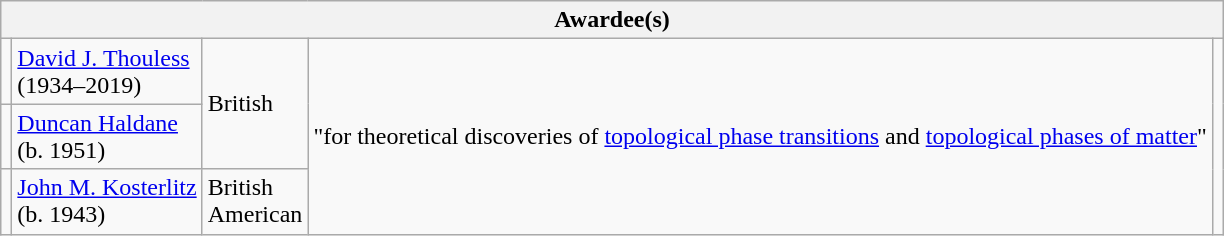<table class="wikitable">
<tr>
<th colspan="5">Awardee(s)</th>
</tr>
<tr>
<td></td>
<td><a href='#'>David J. Thouless</a><br>(1934–2019)</td>
<td rowspan="2"> British</td>
<td rowspan="3">"for theoretical discoveries of <a href='#'>topological phase transitions</a> and <a href='#'>topological phases of matter</a>"</td>
<td rowspan="3"></td>
</tr>
<tr>
<td></td>
<td><a href='#'>Duncan Haldane</a><br>(b. 1951)</td>
</tr>
<tr>
<td></td>
<td><a href='#'>John M. Kosterlitz</a><br>(b. 1943)</td>
<td> British<br> American</td>
</tr>
</table>
